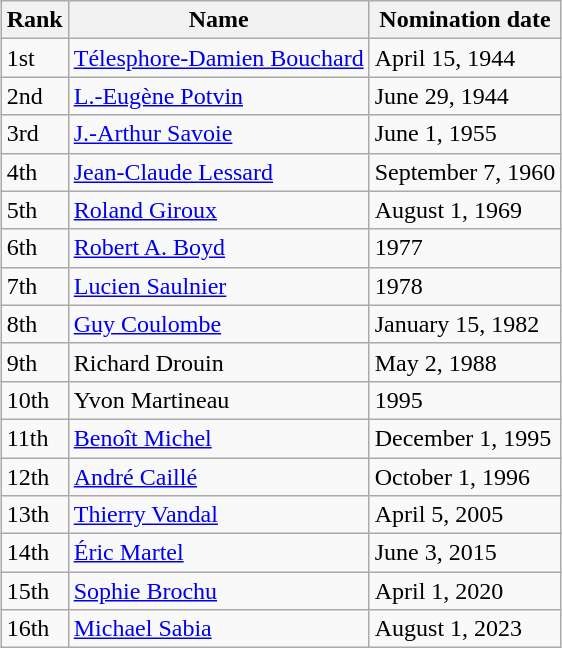<table class="wikitable" style="margin:auto;">
<tr>
<th scope=col>Rank</th>
<th scope=col>Name</th>
<th scope=col>Nomination date</th>
</tr>
<tr>
<td>1st</td>
<td><a href='#'>Télesphore-Damien Bouchard</a></td>
<td>April 15, 1944</td>
</tr>
<tr>
<td>2nd</td>
<td><a href='#'>L.-Eugène Potvin</a></td>
<td>June 29, 1944</td>
</tr>
<tr>
<td>3rd</td>
<td><a href='#'>J.-Arthur Savoie</a></td>
<td>June 1, 1955</td>
</tr>
<tr>
<td>4th</td>
<td><a href='#'>Jean-Claude Lessard</a></td>
<td>September 7, 1960</td>
</tr>
<tr>
<td>5th</td>
<td><a href='#'>Roland Giroux</a></td>
<td>August 1, 1969</td>
</tr>
<tr>
<td>6th</td>
<td><a href='#'>Robert A. Boyd</a></td>
<td>1977</td>
</tr>
<tr>
<td>7th</td>
<td><a href='#'>Lucien Saulnier</a></td>
<td>1978</td>
</tr>
<tr>
<td>8th</td>
<td><a href='#'>Guy Coulombe</a></td>
<td>January 15, 1982</td>
</tr>
<tr>
<td>9th</td>
<td>Richard Drouin</td>
<td>May 2, 1988</td>
</tr>
<tr>
<td>10th</td>
<td>Yvon Martineau</td>
<td>1995</td>
</tr>
<tr>
<td>11th</td>
<td><a href='#'>Benoît Michel</a></td>
<td>December 1, 1995</td>
</tr>
<tr>
<td>12th</td>
<td><a href='#'>André Caillé</a></td>
<td>October 1, 1996</td>
</tr>
<tr>
<td>13th</td>
<td><a href='#'>Thierry Vandal</a></td>
<td>April 5, 2005</td>
</tr>
<tr>
<td>14th</td>
<td><a href='#'>Éric Martel</a></td>
<td>June 3, 2015</td>
</tr>
<tr>
<td>15th</td>
<td><a href='#'>Sophie Brochu</a></td>
<td>April 1, 2020</td>
</tr>
<tr>
<td>16th</td>
<td><a href='#'>Michael Sabia</a></td>
<td>August 1, 2023</td>
</tr>
</table>
